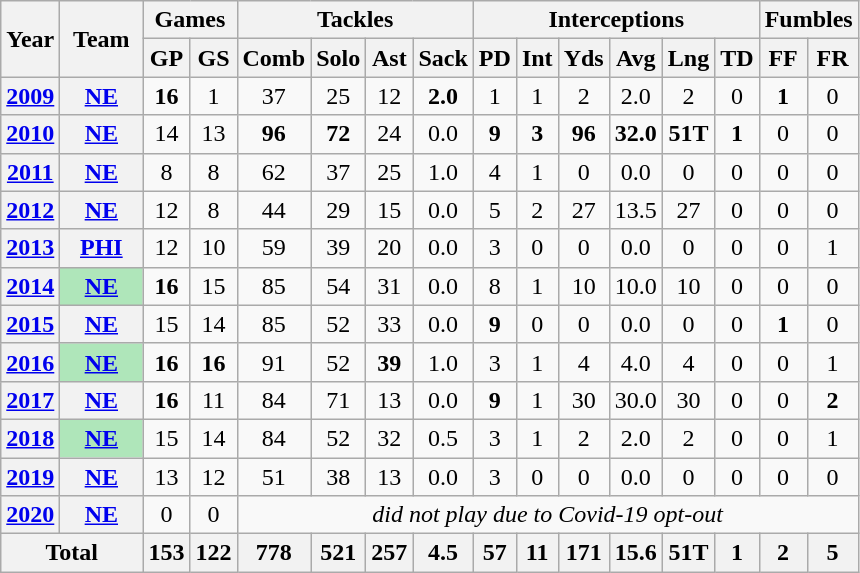<table class="wikitable" style="text-align:center">
<tr>
<th rowspan="2">Year</th>
<th rowspan="2">Team</th>
<th colspan="2">Games</th>
<th colspan="4">Tackles</th>
<th colspan="6">Interceptions</th>
<th colspan="2">Fumbles</th>
</tr>
<tr>
<th>GP</th>
<th>GS</th>
<th>Comb</th>
<th>Solo</th>
<th>Ast</th>
<th>Sack</th>
<th>PD</th>
<th>Int</th>
<th>Yds</th>
<th>Avg</th>
<th>Lng</th>
<th>TD</th>
<th>FF</th>
<th>FR</th>
</tr>
<tr>
<th><a href='#'>2009</a></th>
<th><a href='#'>NE</a></th>
<td><strong>16</strong></td>
<td>1</td>
<td>37</td>
<td>25</td>
<td>12</td>
<td><strong>2.0</strong></td>
<td>1</td>
<td>1</td>
<td>2</td>
<td>2.0</td>
<td>2</td>
<td>0</td>
<td><strong>1</strong></td>
<td>0</td>
</tr>
<tr>
<th><a href='#'>2010</a></th>
<th><a href='#'>NE</a></th>
<td>14</td>
<td>13</td>
<td><strong>96</strong></td>
<td><strong>72</strong></td>
<td>24</td>
<td>0.0</td>
<td><strong>9</strong></td>
<td><strong>3</strong></td>
<td><strong>96</strong></td>
<td><strong>32.0</strong></td>
<td><strong>51T</strong></td>
<td><strong>1</strong></td>
<td>0</td>
<td>0</td>
</tr>
<tr>
<th><a href='#'>2011</a></th>
<th><a href='#'>NE</a></th>
<td>8</td>
<td>8</td>
<td>62</td>
<td>37</td>
<td>25</td>
<td>1.0</td>
<td>4</td>
<td>1</td>
<td>0</td>
<td>0.0</td>
<td>0</td>
<td>0</td>
<td>0</td>
<td>0</td>
</tr>
<tr>
<th><a href='#'>2012</a></th>
<th><a href='#'>NE</a></th>
<td>12</td>
<td>8</td>
<td>44</td>
<td>29</td>
<td>15</td>
<td>0.0</td>
<td>5</td>
<td>2</td>
<td>27</td>
<td>13.5</td>
<td>27</td>
<td>0</td>
<td>0</td>
<td>0</td>
</tr>
<tr>
<th><a href='#'>2013</a></th>
<th><a href='#'>PHI</a></th>
<td>12</td>
<td>10</td>
<td>59</td>
<td>39</td>
<td>20</td>
<td>0.0</td>
<td>3</td>
<td>0</td>
<td>0</td>
<td>0.0</td>
<td>0</td>
<td>0</td>
<td>0</td>
<td>1</td>
</tr>
<tr>
<th><a href='#'>2014</a></th>
<th style="background:#afe6ba; width:3em;"><a href='#'>NE</a></th>
<td><strong>16</strong></td>
<td>15</td>
<td>85</td>
<td>54</td>
<td>31</td>
<td>0.0</td>
<td>8</td>
<td>1</td>
<td>10</td>
<td>10.0</td>
<td>10</td>
<td>0</td>
<td>0</td>
<td>0</td>
</tr>
<tr>
<th><a href='#'>2015</a></th>
<th><a href='#'>NE</a></th>
<td>15</td>
<td>14</td>
<td>85</td>
<td>52</td>
<td>33</td>
<td>0.0</td>
<td><strong>9</strong></td>
<td>0</td>
<td>0</td>
<td>0.0</td>
<td>0</td>
<td>0</td>
<td><strong>1</strong></td>
<td>0</td>
</tr>
<tr>
<th><a href='#'>2016</a></th>
<th style="background:#afe6ba; width:3em;"><a href='#'>NE</a></th>
<td><strong>16</strong></td>
<td><strong>16</strong></td>
<td>91</td>
<td>52</td>
<td><strong>39</strong></td>
<td>1.0</td>
<td>3</td>
<td>1</td>
<td>4</td>
<td>4.0</td>
<td>4</td>
<td>0</td>
<td>0</td>
<td>1</td>
</tr>
<tr>
<th><a href='#'>2017</a></th>
<th><a href='#'>NE</a></th>
<td><strong>16</strong></td>
<td>11</td>
<td>84</td>
<td>71</td>
<td>13</td>
<td>0.0</td>
<td><strong>9</strong></td>
<td>1</td>
<td>30</td>
<td>30.0</td>
<td>30</td>
<td>0</td>
<td>0</td>
<td><strong>2</strong></td>
</tr>
<tr>
<th><a href='#'>2018</a></th>
<th style="background:#afe6ba; width:3em;"><a href='#'>NE</a></th>
<td>15</td>
<td>14</td>
<td>84</td>
<td>52</td>
<td>32</td>
<td>0.5</td>
<td>3</td>
<td>1</td>
<td>2</td>
<td>2.0</td>
<td>2</td>
<td>0</td>
<td>0</td>
<td>1</td>
</tr>
<tr>
<th><a href='#'>2019</a></th>
<th><a href='#'>NE</a></th>
<td>13</td>
<td>12</td>
<td>51</td>
<td>38</td>
<td>13</td>
<td>0.0</td>
<td>3</td>
<td>0</td>
<td>0</td>
<td>0.0</td>
<td>0</td>
<td>0</td>
<td>0</td>
<td>0</td>
</tr>
<tr>
<th><a href='#'>2020</a></th>
<th><a href='#'>NE</a></th>
<td>0</td>
<td>0</td>
<td colspan="14" style="text-align:center;"><em>did not play due to Covid-19 opt-out</em></td>
</tr>
<tr>
<th colspan="2">Total</th>
<th>153</th>
<th>122</th>
<th>778</th>
<th>521</th>
<th>257</th>
<th>4.5</th>
<th>57</th>
<th>11</th>
<th>171</th>
<th>15.6</th>
<th>51T</th>
<th>1</th>
<th>2</th>
<th>5</th>
</tr>
</table>
